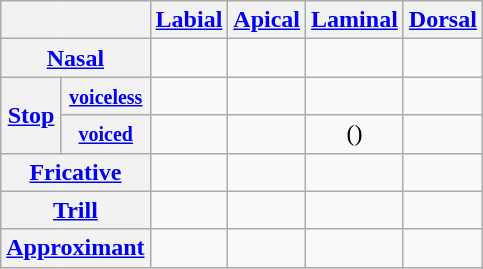<table class="wikitable" style="text-align: center;">
<tr>
<th colspan="2"></th>
<th><a href='#'>Labial</a></th>
<th><a href='#'>Apical</a></th>
<th><a href='#'>Laminal</a></th>
<th><a href='#'>Dorsal</a></th>
</tr>
<tr>
<th colspan="2"><a href='#'>Nasal</a></th>
<td></td>
<td></td>
<td></td>
<td></td>
</tr>
<tr>
<th rowspan="2"><a href='#'>Stop</a></th>
<th><small><a href='#'>voiceless</a></small></th>
<td align="center"></td>
<td align="center"></td>
<td align="center"></td>
<td align="center"></td>
</tr>
<tr>
<th><small><a href='#'>voiced</a></small></th>
<td></td>
<td></td>
<td>()</td>
<td></td>
</tr>
<tr>
<th colspan="2"><a href='#'>Fricative</a></th>
<td align="center"></td>
<td align="center"></td>
<td></td>
<td align="center"></td>
</tr>
<tr>
<th colspan="2"><a href='#'>Trill</a></th>
<td></td>
<td align=center></td>
<td></td>
<td></td>
</tr>
<tr>
<th colspan="2"><a href='#'>Approximant</a></th>
<td align=center></td>
<td></td>
<td align="center"></td>
<td></td>
</tr>
</table>
